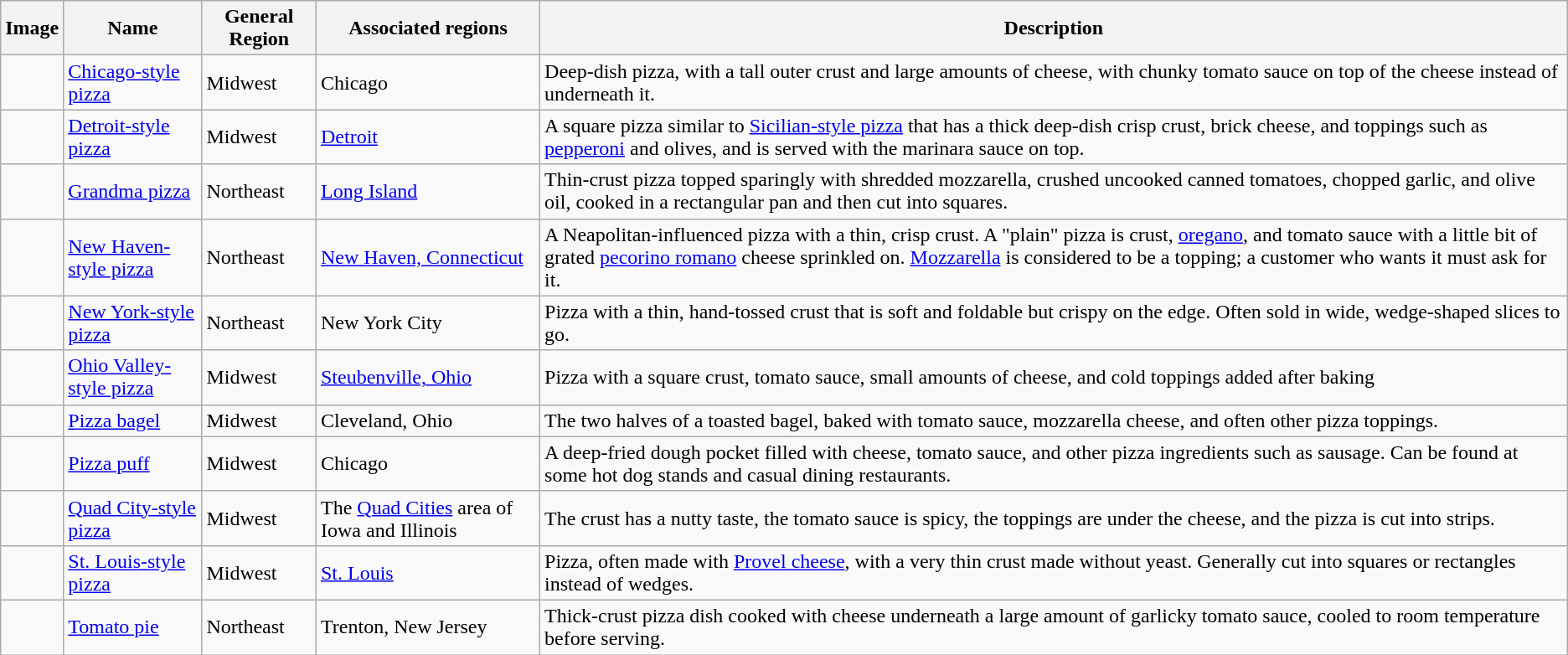<table class="wikitable sortable">
<tr>
<th class="unsortable">Image</th>
<th>Name</th>
<th>General Region</th>
<th>Associated regions</th>
<th class="unsortable">Description</th>
</tr>
<tr>
<td></td>
<td><a href='#'>Chicago-style pizza</a></td>
<td>Midwest</td>
<td>Chicago</td>
<td>Deep-dish pizza, with a tall outer crust and large amounts of cheese, with chunky tomato sauce on top of the cheese instead of underneath it.</td>
</tr>
<tr>
<td></td>
<td><a href='#'>Detroit-style pizza</a></td>
<td>Midwest</td>
<td><a href='#'>Detroit</a></td>
<td>A square pizza similar to <a href='#'>Sicilian-style pizza</a> that has a thick deep-dish crisp crust, brick cheese, and toppings such as <a href='#'>pepperoni</a> and olives, and is served with the marinara sauce on top.</td>
</tr>
<tr>
<td></td>
<td><a href='#'>Grandma pizza</a></td>
<td>Northeast</td>
<td><a href='#'>Long Island</a></td>
<td>Thin-crust pizza topped sparingly with shredded mozzarella, crushed uncooked canned tomatoes, chopped garlic, and olive oil, cooked in a rectangular pan and then cut into squares.</td>
</tr>
<tr>
<td></td>
<td><a href='#'>New Haven-style pizza</a></td>
<td>Northeast</td>
<td><a href='#'>New Haven, Connecticut</a></td>
<td>A Neapolitan-influenced pizza with a thin, crisp crust.  A "plain" pizza is crust, <a href='#'>oregano</a>, and tomato sauce with a little bit of grated <a href='#'>pecorino romano</a> cheese sprinkled on. <a href='#'>Mozzarella</a> is considered to be a topping; a customer who wants it must ask for it.</td>
</tr>
<tr>
<td></td>
<td><a href='#'>New York-style pizza</a></td>
<td>Northeast</td>
<td>New York City</td>
<td>Pizza with a thin, hand-tossed crust that is soft and foldable but crispy on the edge.  Often sold in wide, wedge-shaped slices to go.</td>
</tr>
<tr>
<td></td>
<td><a href='#'>Ohio Valley-style pizza</a></td>
<td>Midwest</td>
<td><a href='#'>Steubenville, Ohio</a></td>
<td>Pizza with a square crust, tomato sauce, small amounts of cheese, and cold toppings added after baking</td>
</tr>
<tr>
<td></td>
<td><a href='#'>Pizza bagel</a></td>
<td>Midwest</td>
<td>Cleveland, Ohio</td>
<td>The two halves of a toasted bagel, baked with tomato sauce, mozzarella cheese, and often other pizza toppings.</td>
</tr>
<tr>
<td></td>
<td><a href='#'>Pizza puff</a></td>
<td>Midwest</td>
<td>Chicago</td>
<td>A deep-fried dough pocket filled with cheese, tomato sauce, and other pizza ingredients such as sausage.  Can be found at some hot dog stands and casual dining restaurants.</td>
</tr>
<tr>
<td></td>
<td><a href='#'>Quad City-style pizza</a></td>
<td>Midwest</td>
<td>The <a href='#'>Quad Cities</a> area of Iowa and Illinois</td>
<td>The crust has a nutty taste, the tomato sauce is spicy, the toppings are under the cheese, and the pizza is cut into strips.</td>
</tr>
<tr>
<td></td>
<td><a href='#'>St. Louis-style pizza</a></td>
<td>Midwest</td>
<td><a href='#'>St. Louis</a></td>
<td>Pizza, often made with <a href='#'>Provel cheese</a>, with a very thin crust made without yeast.  Generally cut into squares or rectangles instead of wedges.</td>
</tr>
<tr>
<td></td>
<td><a href='#'>Tomato pie</a></td>
<td>Northeast</td>
<td>Trenton, New Jersey</td>
<td>Thick-crust pizza dish cooked with cheese underneath a large amount of garlicky tomato sauce, cooled to room temperature before serving.</td>
</tr>
</table>
